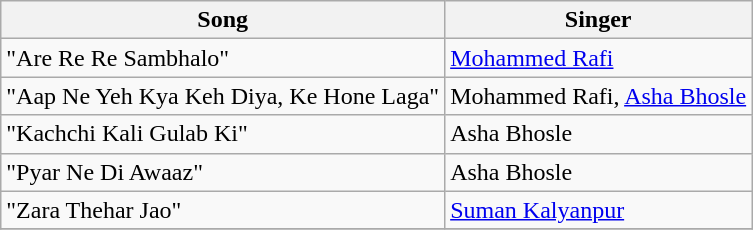<table class="wikitable">
<tr>
<th>Song</th>
<th>Singer</th>
</tr>
<tr>
<td>"Are Re Re Sambhalo"</td>
<td><a href='#'>Mohammed Rafi</a></td>
</tr>
<tr>
<td>"Aap Ne Yeh Kya Keh Diya, Ke Hone Laga"</td>
<td>Mohammed Rafi, <a href='#'>Asha Bhosle</a></td>
</tr>
<tr>
<td>"Kachchi Kali Gulab Ki"</td>
<td>Asha Bhosle</td>
</tr>
<tr>
<td>"Pyar Ne Di Awaaz"</td>
<td>Asha Bhosle</td>
</tr>
<tr>
<td>"Zara Thehar Jao"</td>
<td><a href='#'>Suman Kalyanpur</a></td>
</tr>
<tr>
</tr>
</table>
